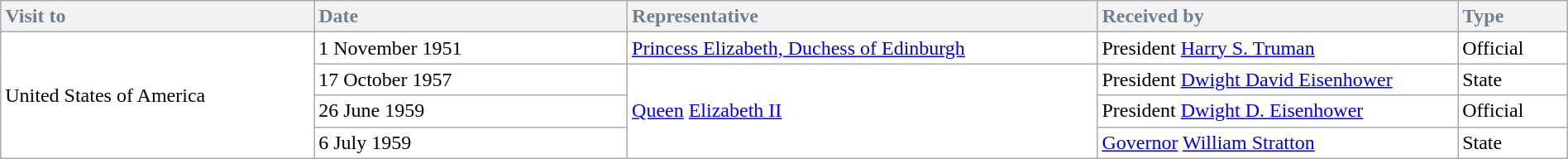<table class="wikitable" style="width:100%; margin: 1em 1em 1em 0; background:white; border-collapse: collapse;">
<tr bgcolor="#F8F4FF">
<th style="width:20%; text-align:left; color:#708090;">Visit to</th>
<th style="width:20%; text-align:left; color:#708090;">Date</th>
<th style="width:30%; text-align:left; color:#708090;">Representative</th>
<th style="width:23%; text-align:left; color:#708090;">Received by</th>
<th style="width:10%; text-align:left; color:#708090;">Type</th>
</tr>
<tr>
<td rowspan="4"> United States of America</td>
<td>1 November 1951</td>
<td><a href='#'>Princess Elizabeth, Duchess of Edinburgh</a></td>
<td>President <a href='#'>Harry S. Truman</a></td>
<td>Official</td>
</tr>
<tr>
<td>17 October 1957</td>
<td rowspan="3"><a href='#'>Queen</a> <a href='#'>Elizabeth II</a></td>
<td>President <a href='#'>Dwight David Eisenhower</a></td>
<td>State</td>
</tr>
<tr>
<td>26 June 1959</td>
<td>President <a href='#'>Dwight D. Eisenhower</a></td>
<td>Official</td>
</tr>
<tr>
<td>6 July 1959</td>
<td><a href='#'>Governor</a> <a href='#'>William Stratton</a></td>
<td>State</td>
</tr>
</table>
